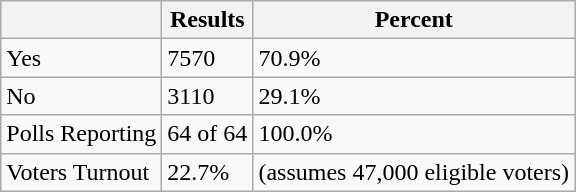<table class="wikitable">
<tr>
<th></th>
<th>Results</th>
<th>Percent</th>
</tr>
<tr>
<td>Yes</td>
<td>7570</td>
<td>70.9%</td>
</tr>
<tr>
<td>No</td>
<td>3110</td>
<td>29.1%</td>
</tr>
<tr>
<td>Polls Reporting</td>
<td>64 of 64</td>
<td>100.0%</td>
</tr>
<tr>
<td>Voters Turnout</td>
<td>22.7%</td>
<td>(assumes 47,000 eligible voters)</td>
</tr>
</table>
